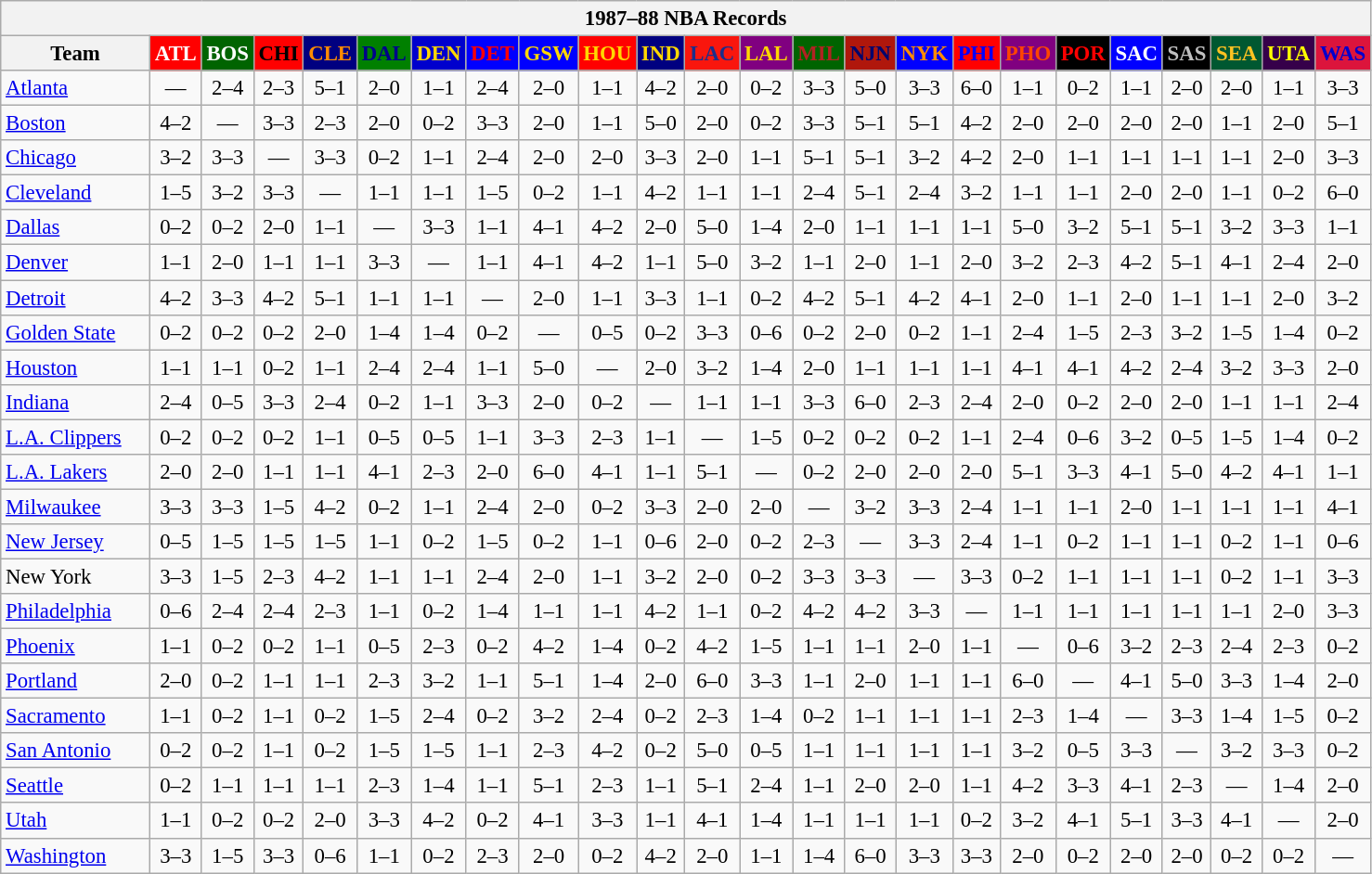<table class="wikitable" style="font-size:95%; text-align:center;">
<tr>
<th colspan=24>1987–88 NBA Records</th>
</tr>
<tr>
<th width=100>Team</th>
<th style="background:#FF0000;color:#FFFFFF;width=35">ATL</th>
<th style="background:#006400;color:#FFFFFF;width=35">BOS</th>
<th style="background:#FF0000;color:#000000;width=35">CHI</th>
<th style="background:#000080;color:#FF8C00;width=35">CLE</th>
<th style="background:#008000;color:#00008B;width=35">DAL</th>
<th style="background:#0000CD;color:#FFD700;width=35">DEN</th>
<th style="background:#0000FF;color:#FF0000;width=35">DET</th>
<th style="background:#0000FF;color:#FFD700;width=35">GSW</th>
<th style="background:#FF0000;color:#FFD700;width=35">HOU</th>
<th style="background:#000080;color:#FFD700;width=35">IND</th>
<th style="background:#F9160D;color:#1A2E8B;width=35">LAC</th>
<th style="background:#800080;color:#FFD700;width=35">LAL</th>
<th style="background:#006400;color:#B22222;width=35">MIL</th>
<th style="background:#B0170C;color:#00056D;width=35">NJN</th>
<th style="background:#0000FF;color:#FF8C00;width=35">NYK</th>
<th style="background:#FF0000;color:#0000FF;width=35">PHI</th>
<th style="background:#800080;color:#FF4500;width=35">PHO</th>
<th style="background:#000000;color:#FF0000;width=35">POR</th>
<th style="background:#0000FF;color:#FFFFFF;width=35">SAC</th>
<th style="background:#000000;color:#C0C0C0;width=35">SAS</th>
<th style="background:#005831;color:#FFC322;width=35">SEA</th>
<th style="background:#36004A;color:#FFFF00;width=35">UTA</th>
<th style="background:#DC143C;color:#0000CD;width=35">WAS</th>
</tr>
<tr>
<td style="text-align:left;"><a href='#'>Atlanta</a></td>
<td>—</td>
<td>2–4</td>
<td>2–3</td>
<td>5–1</td>
<td>2–0</td>
<td>1–1</td>
<td>2–4</td>
<td>2–0</td>
<td>1–1</td>
<td>4–2</td>
<td>2–0</td>
<td>0–2</td>
<td>3–3</td>
<td>5–0</td>
<td>3–3</td>
<td>6–0</td>
<td>1–1</td>
<td>0–2</td>
<td>1–1</td>
<td>2–0</td>
<td>2–0</td>
<td>1–1</td>
<td>3–3</td>
</tr>
<tr>
<td style="text-align:left;"><a href='#'>Boston</a></td>
<td>4–2</td>
<td>—</td>
<td>3–3</td>
<td>2–3</td>
<td>2–0</td>
<td>0–2</td>
<td>3–3</td>
<td>2–0</td>
<td>1–1</td>
<td>5–0</td>
<td>2–0</td>
<td>0–2</td>
<td>3–3</td>
<td>5–1</td>
<td>5–1</td>
<td>4–2</td>
<td>2–0</td>
<td>2–0</td>
<td>2–0</td>
<td>2–0</td>
<td>1–1</td>
<td>2–0</td>
<td>5–1</td>
</tr>
<tr>
<td style="text-align:left;"><a href='#'>Chicago</a></td>
<td>3–2</td>
<td>3–3</td>
<td>—</td>
<td>3–3</td>
<td>0–2</td>
<td>1–1</td>
<td>2–4</td>
<td>2–0</td>
<td>2–0</td>
<td>3–3</td>
<td>2–0</td>
<td>1–1</td>
<td>5–1</td>
<td>5–1</td>
<td>3–2</td>
<td>4–2</td>
<td>2–0</td>
<td>1–1</td>
<td>1–1</td>
<td>1–1</td>
<td>1–1</td>
<td>2–0</td>
<td>3–3</td>
</tr>
<tr>
<td style="text-align:left;"><a href='#'>Cleveland</a></td>
<td>1–5</td>
<td>3–2</td>
<td>3–3</td>
<td>—</td>
<td>1–1</td>
<td>1–1</td>
<td>1–5</td>
<td>0–2</td>
<td>1–1</td>
<td>4–2</td>
<td>1–1</td>
<td>1–1</td>
<td>2–4</td>
<td>5–1</td>
<td>2–4</td>
<td>3–2</td>
<td>1–1</td>
<td>1–1</td>
<td>2–0</td>
<td>2–0</td>
<td>1–1</td>
<td>0–2</td>
<td>6–0</td>
</tr>
<tr>
<td style="text-align:left;"><a href='#'>Dallas</a></td>
<td>0–2</td>
<td>0–2</td>
<td>2–0</td>
<td>1–1</td>
<td>—</td>
<td>3–3</td>
<td>1–1</td>
<td>4–1</td>
<td>4–2</td>
<td>2–0</td>
<td>5–0</td>
<td>1–4</td>
<td>2–0</td>
<td>1–1</td>
<td>1–1</td>
<td>1–1</td>
<td>5–0</td>
<td>3–2</td>
<td>5–1</td>
<td>5–1</td>
<td>3–2</td>
<td>3–3</td>
<td>1–1</td>
</tr>
<tr>
<td style="text-align:left;"><a href='#'>Denver</a></td>
<td>1–1</td>
<td>2–0</td>
<td>1–1</td>
<td>1–1</td>
<td>3–3</td>
<td>—</td>
<td>1–1</td>
<td>4–1</td>
<td>4–2</td>
<td>1–1</td>
<td>5–0</td>
<td>3–2</td>
<td>1–1</td>
<td>2–0</td>
<td>1–1</td>
<td>2–0</td>
<td>3–2</td>
<td>2–3</td>
<td>4–2</td>
<td>5–1</td>
<td>4–1</td>
<td>2–4</td>
<td>2–0</td>
</tr>
<tr>
<td style="text-align:left;"><a href='#'>Detroit</a></td>
<td>4–2</td>
<td>3–3</td>
<td>4–2</td>
<td>5–1</td>
<td>1–1</td>
<td>1–1</td>
<td>—</td>
<td>2–0</td>
<td>1–1</td>
<td>3–3</td>
<td>1–1</td>
<td>0–2</td>
<td>4–2</td>
<td>5–1</td>
<td>4–2</td>
<td>4–1</td>
<td>2–0</td>
<td>1–1</td>
<td>2–0</td>
<td>1–1</td>
<td>1–1</td>
<td>2–0</td>
<td>3–2</td>
</tr>
<tr>
<td style="text-align:left;"><a href='#'>Golden State</a></td>
<td>0–2</td>
<td>0–2</td>
<td>0–2</td>
<td>2–0</td>
<td>1–4</td>
<td>1–4</td>
<td>0–2</td>
<td>—</td>
<td>0–5</td>
<td>0–2</td>
<td>3–3</td>
<td>0–6</td>
<td>0–2</td>
<td>2–0</td>
<td>0–2</td>
<td>1–1</td>
<td>2–4</td>
<td>1–5</td>
<td>2–3</td>
<td>3–2</td>
<td>1–5</td>
<td>1–4</td>
<td>0–2</td>
</tr>
<tr>
<td style="text-align:left;"><a href='#'>Houston</a></td>
<td>1–1</td>
<td>1–1</td>
<td>0–2</td>
<td>1–1</td>
<td>2–4</td>
<td>2–4</td>
<td>1–1</td>
<td>5–0</td>
<td>—</td>
<td>2–0</td>
<td>3–2</td>
<td>1–4</td>
<td>2–0</td>
<td>1–1</td>
<td>1–1</td>
<td>1–1</td>
<td>4–1</td>
<td>4–1</td>
<td>4–2</td>
<td>2–4</td>
<td>3–2</td>
<td>3–3</td>
<td>2–0</td>
</tr>
<tr>
<td style="text-align:left;"><a href='#'>Indiana</a></td>
<td>2–4</td>
<td>0–5</td>
<td>3–3</td>
<td>2–4</td>
<td>0–2</td>
<td>1–1</td>
<td>3–3</td>
<td>2–0</td>
<td>0–2</td>
<td>—</td>
<td>1–1</td>
<td>1–1</td>
<td>3–3</td>
<td>6–0</td>
<td>2–3</td>
<td>2–4</td>
<td>2–0</td>
<td>0–2</td>
<td>2–0</td>
<td>2–0</td>
<td>1–1</td>
<td>1–1</td>
<td>2–4</td>
</tr>
<tr>
<td style="text-align:left;"><a href='#'>L.A. Clippers</a></td>
<td>0–2</td>
<td>0–2</td>
<td>0–2</td>
<td>1–1</td>
<td>0–5</td>
<td>0–5</td>
<td>1–1</td>
<td>3–3</td>
<td>2–3</td>
<td>1–1</td>
<td>—</td>
<td>1–5</td>
<td>0–2</td>
<td>0–2</td>
<td>0–2</td>
<td>1–1</td>
<td>2–4</td>
<td>0–6</td>
<td>3–2</td>
<td>0–5</td>
<td>1–5</td>
<td>1–4</td>
<td>0–2</td>
</tr>
<tr>
<td style="text-align:left;"><a href='#'>L.A. Lakers</a></td>
<td>2–0</td>
<td>2–0</td>
<td>1–1</td>
<td>1–1</td>
<td>4–1</td>
<td>2–3</td>
<td>2–0</td>
<td>6–0</td>
<td>4–1</td>
<td>1–1</td>
<td>5–1</td>
<td>—</td>
<td>0–2</td>
<td>2–0</td>
<td>2–0</td>
<td>2–0</td>
<td>5–1</td>
<td>3–3</td>
<td>4–1</td>
<td>5–0</td>
<td>4–2</td>
<td>4–1</td>
<td>1–1</td>
</tr>
<tr>
<td style="text-align:left;"><a href='#'>Milwaukee</a></td>
<td>3–3</td>
<td>3–3</td>
<td>1–5</td>
<td>4–2</td>
<td>0–2</td>
<td>1–1</td>
<td>2–4</td>
<td>2–0</td>
<td>0–2</td>
<td>3–3</td>
<td>2–0</td>
<td>2–0</td>
<td>—</td>
<td>3–2</td>
<td>3–3</td>
<td>2–4</td>
<td>1–1</td>
<td>1–1</td>
<td>2–0</td>
<td>1–1</td>
<td>1–1</td>
<td>1–1</td>
<td>4–1</td>
</tr>
<tr>
<td style="text-align:left;"><a href='#'>New Jersey</a></td>
<td>0–5</td>
<td>1–5</td>
<td>1–5</td>
<td>1–5</td>
<td>1–1</td>
<td>0–2</td>
<td>1–5</td>
<td>0–2</td>
<td>1–1</td>
<td>0–6</td>
<td>2–0</td>
<td>0–2</td>
<td>2–3</td>
<td>—</td>
<td>3–3</td>
<td>2–4</td>
<td>1–1</td>
<td>0–2</td>
<td>1–1</td>
<td>1–1</td>
<td>0–2</td>
<td>1–1</td>
<td>0–6</td>
</tr>
<tr>
<td style="text-align:left;">New York</td>
<td>3–3</td>
<td>1–5</td>
<td>2–3</td>
<td>4–2</td>
<td>1–1</td>
<td>1–1</td>
<td>2–4</td>
<td>2–0</td>
<td>1–1</td>
<td>3–2</td>
<td>2–0</td>
<td>0–2</td>
<td>3–3</td>
<td>3–3</td>
<td>—</td>
<td>3–3</td>
<td>0–2</td>
<td>1–1</td>
<td>1–1</td>
<td>1–1</td>
<td>0–2</td>
<td>1–1</td>
<td>3–3</td>
</tr>
<tr>
<td style="text-align:left;"><a href='#'>Philadelphia</a></td>
<td>0–6</td>
<td>2–4</td>
<td>2–4</td>
<td>2–3</td>
<td>1–1</td>
<td>0–2</td>
<td>1–4</td>
<td>1–1</td>
<td>1–1</td>
<td>4–2</td>
<td>1–1</td>
<td>0–2</td>
<td>4–2</td>
<td>4–2</td>
<td>3–3</td>
<td>—</td>
<td>1–1</td>
<td>1–1</td>
<td>1–1</td>
<td>1–1</td>
<td>1–1</td>
<td>2–0</td>
<td>3–3</td>
</tr>
<tr>
<td style="text-align:left;"><a href='#'>Phoenix</a></td>
<td>1–1</td>
<td>0–2</td>
<td>0–2</td>
<td>1–1</td>
<td>0–5</td>
<td>2–3</td>
<td>0–2</td>
<td>4–2</td>
<td>1–4</td>
<td>0–2</td>
<td>4–2</td>
<td>1–5</td>
<td>1–1</td>
<td>1–1</td>
<td>2–0</td>
<td>1–1</td>
<td>—</td>
<td>0–6</td>
<td>3–2</td>
<td>2–3</td>
<td>2–4</td>
<td>2–3</td>
<td>0–2</td>
</tr>
<tr>
<td style="text-align:left;"><a href='#'>Portland</a></td>
<td>2–0</td>
<td>0–2</td>
<td>1–1</td>
<td>1–1</td>
<td>2–3</td>
<td>3–2</td>
<td>1–1</td>
<td>5–1</td>
<td>1–4</td>
<td>2–0</td>
<td>6–0</td>
<td>3–3</td>
<td>1–1</td>
<td>2–0</td>
<td>1–1</td>
<td>1–1</td>
<td>6–0</td>
<td>—</td>
<td>4–1</td>
<td>5–0</td>
<td>3–3</td>
<td>1–4</td>
<td>2–0</td>
</tr>
<tr>
<td style="text-align:left;"><a href='#'>Sacramento</a></td>
<td>1–1</td>
<td>0–2</td>
<td>1–1</td>
<td>0–2</td>
<td>1–5</td>
<td>2–4</td>
<td>0–2</td>
<td>3–2</td>
<td>2–4</td>
<td>0–2</td>
<td>2–3</td>
<td>1–4</td>
<td>0–2</td>
<td>1–1</td>
<td>1–1</td>
<td>1–1</td>
<td>2–3</td>
<td>1–4</td>
<td>—</td>
<td>3–3</td>
<td>1–4</td>
<td>1–5</td>
<td>0–2</td>
</tr>
<tr>
<td style="text-align:left;"><a href='#'>San Antonio</a></td>
<td>0–2</td>
<td>0–2</td>
<td>1–1</td>
<td>0–2</td>
<td>1–5</td>
<td>1–5</td>
<td>1–1</td>
<td>2–3</td>
<td>4–2</td>
<td>0–2</td>
<td>5–0</td>
<td>0–5</td>
<td>1–1</td>
<td>1–1</td>
<td>1–1</td>
<td>1–1</td>
<td>3–2</td>
<td>0–5</td>
<td>3–3</td>
<td>—</td>
<td>3–2</td>
<td>3–3</td>
<td>0–2</td>
</tr>
<tr>
<td style="text-align:left;"><a href='#'>Seattle</a></td>
<td>0–2</td>
<td>1–1</td>
<td>1–1</td>
<td>1–1</td>
<td>2–3</td>
<td>1–4</td>
<td>1–1</td>
<td>5–1</td>
<td>2–3</td>
<td>1–1</td>
<td>5–1</td>
<td>2–4</td>
<td>1–1</td>
<td>2–0</td>
<td>2–0</td>
<td>1–1</td>
<td>4–2</td>
<td>3–3</td>
<td>4–1</td>
<td>2–3</td>
<td>—</td>
<td>1–4</td>
<td>2–0</td>
</tr>
<tr>
<td style="text-align:left;"><a href='#'>Utah</a></td>
<td>1–1</td>
<td>0–2</td>
<td>0–2</td>
<td>2–0</td>
<td>3–3</td>
<td>4–2</td>
<td>0–2</td>
<td>4–1</td>
<td>3–3</td>
<td>1–1</td>
<td>4–1</td>
<td>1–4</td>
<td>1–1</td>
<td>1–1</td>
<td>1–1</td>
<td>0–2</td>
<td>3–2</td>
<td>4–1</td>
<td>5–1</td>
<td>3–3</td>
<td>4–1</td>
<td>—</td>
<td>2–0</td>
</tr>
<tr>
<td style="text-align:left;"><a href='#'>Washington</a></td>
<td>3–3</td>
<td>1–5</td>
<td>3–3</td>
<td>0–6</td>
<td>1–1</td>
<td>0–2</td>
<td>2–3</td>
<td>2–0</td>
<td>0–2</td>
<td>4–2</td>
<td>2–0</td>
<td>1–1</td>
<td>1–4</td>
<td>6–0</td>
<td>3–3</td>
<td>3–3</td>
<td>2–0</td>
<td>0–2</td>
<td>2–0</td>
<td>2–0</td>
<td>0–2</td>
<td>0–2</td>
<td>—</td>
</tr>
</table>
